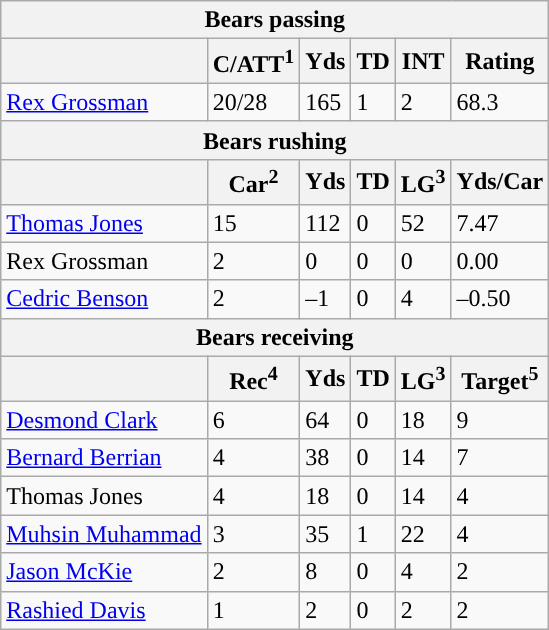<table class="wikitable">
<tr>
<th colspan="6">Bears passing</th>
</tr>
<tr>
<th></th>
<th>C/ATT<sup>1</sup></th>
<th>Yds</th>
<th>TD</th>
<th>INT</th>
<th>Rating</th>
</tr>
<tr>
<td><a href='#'>Rex Grossman</a></td>
<td>20/28</td>
<td>165</td>
<td>1</td>
<td>2</td>
<td>68.3</td>
</tr>
<tr>
<th colspan="6">Bears rushing</th>
</tr>
<tr>
<th></th>
<th>Car<sup>2</sup></th>
<th>Yds</th>
<th>TD</th>
<th>LG<sup>3</sup></th>
<th>Yds/Car</th>
</tr>
<tr>
<td><a href='#'>Thomas Jones</a></td>
<td>15</td>
<td>112</td>
<td>0</td>
<td>52</td>
<td>7.47</td>
</tr>
<tr>
<td>Rex Grossman</td>
<td>2</td>
<td>0</td>
<td>0</td>
<td>0</td>
<td>0.00</td>
</tr>
<tr>
<td><a href='#'>Cedric Benson</a></td>
<td>2</td>
<td>–1</td>
<td>0</td>
<td>4</td>
<td>–0.50</td>
</tr>
<tr>
<th colspan="6">Bears receiving</th>
</tr>
<tr>
<th></th>
<th>Rec<sup>4</sup></th>
<th>Yds</th>
<th>TD</th>
<th>LG<sup>3</sup></th>
<th>Target<sup>5</sup></th>
</tr>
<tr>
<td><a href='#'>Desmond Clark</a></td>
<td>6</td>
<td>64</td>
<td>0</td>
<td>18</td>
<td>9</td>
</tr>
<tr>
<td><a href='#'>Bernard Berrian</a></td>
<td>4</td>
<td>38</td>
<td>0</td>
<td>14</td>
<td>7</td>
</tr>
<tr>
<td>Thomas Jones</td>
<td>4</td>
<td>18</td>
<td>0</td>
<td>14</td>
<td>4</td>
</tr>
<tr>
<td><a href='#'>Muhsin Muhammad</a></td>
<td>3</td>
<td>35</td>
<td>1</td>
<td>22</td>
<td>4</td>
</tr>
<tr>
<td><a href='#'>Jason McKie</a></td>
<td>2</td>
<td>8</td>
<td>0</td>
<td>4</td>
<td>2</td>
</tr>
<tr>
<td><a href='#'>Rashied Davis</a></td>
<td>1</td>
<td>2</td>
<td>0</td>
<td>2</td>
<td>2</td>
</tr>
</table>
